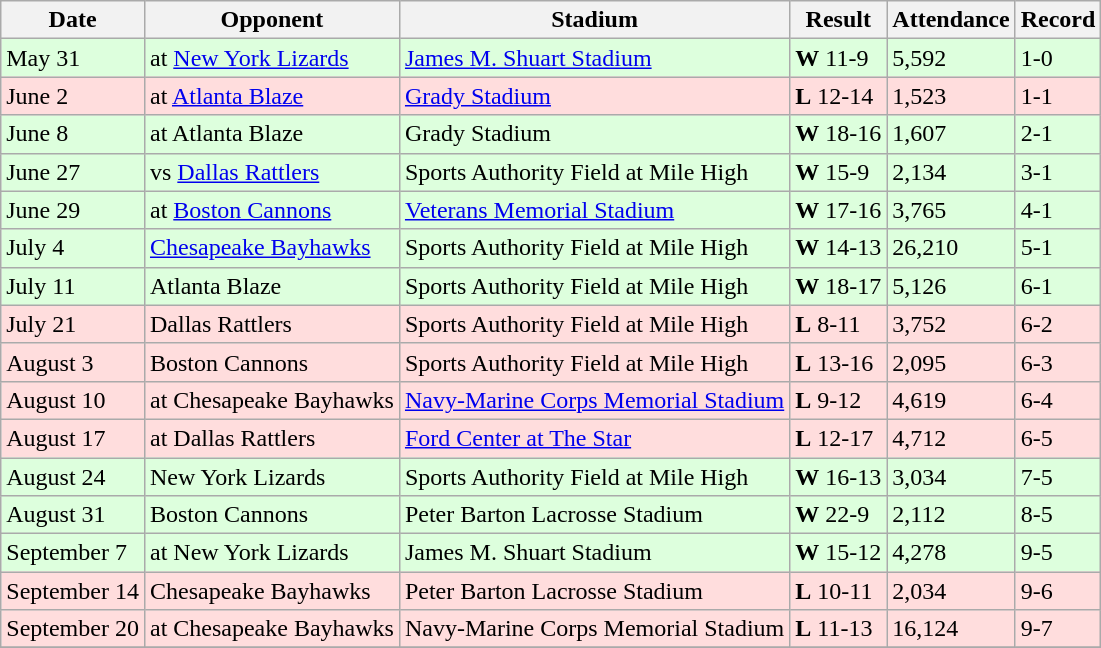<table class="wikitable">
<tr>
<th>Date</th>
<th>Opponent</th>
<th>Stadium</th>
<th>Result</th>
<th>Attendance</th>
<th>Record</th>
</tr>
<tr bgcolor=DDFFDD>
<td>May 31</td>
<td>at <a href='#'>New York Lizards</a></td>
<td><a href='#'>James M. Shuart Stadium</a></td>
<td><strong>W</strong> 11-9</td>
<td>5,592</td>
<td>1-0</td>
</tr>
<tr bgcolor=FFDDDD>
<td>June 2</td>
<td>at <a href='#'>Atlanta Blaze</a></td>
<td><a href='#'>Grady Stadium</a></td>
<td><strong>L</strong> 12-14</td>
<td>1,523</td>
<td>1-1</td>
</tr>
<tr bgcolor=DDFFDD>
<td>June 8</td>
<td>at Atlanta Blaze</td>
<td>Grady Stadium</td>
<td><strong>W</strong> 18-16</td>
<td>1,607</td>
<td>2-1</td>
</tr>
<tr bgcolor=DDFFDD>
<td>June 27</td>
<td>vs <a href='#'>Dallas Rattlers</a></td>
<td>Sports Authority Field at Mile High</td>
<td><strong>W</strong> 15-9</td>
<td>2,134</td>
<td>3-1</td>
</tr>
<tr bgcolor=DDFFDD>
<td>June 29</td>
<td>at <a href='#'>Boston Cannons</a></td>
<td><a href='#'>Veterans Memorial Stadium</a></td>
<td><strong>W</strong> 17-16</td>
<td>3,765</td>
<td>4-1</td>
</tr>
<tr bgcolor=DDFFDD>
<td>July 4</td>
<td><a href='#'>Chesapeake Bayhawks</a></td>
<td>Sports Authority Field at Mile High</td>
<td><strong>W</strong> 14-13</td>
<td>26,210</td>
<td>5-1</td>
</tr>
<tr bgcolor=DDFFDD>
<td>July 11</td>
<td>Atlanta Blaze</td>
<td>Sports Authority Field at Mile High</td>
<td><strong>W</strong> 18-17</td>
<td>5,126</td>
<td>6-1</td>
</tr>
<tr bgcolor=FFDDDD>
<td>July 21</td>
<td>Dallas Rattlers</td>
<td>Sports Authority Field at Mile High</td>
<td><strong>L</strong> 8-11</td>
<td>3,752</td>
<td>6-2</td>
</tr>
<tr bgcolor=FFDDDD>
<td>August 3</td>
<td>Boston Cannons</td>
<td>Sports Authority Field at Mile High</td>
<td><strong>L</strong> 13-16</td>
<td>2,095</td>
<td>6-3</td>
</tr>
<tr bgcolor=FFDDDD>
<td>August 10</td>
<td>at Chesapeake Bayhawks</td>
<td><a href='#'>Navy-Marine Corps Memorial Stadium</a></td>
<td><strong>L</strong> 9-12</td>
<td>4,619</td>
<td>6-4</td>
</tr>
<tr bgcolor=FFDDDD>
<td>August 17</td>
<td>at Dallas Rattlers</td>
<td><a href='#'>Ford Center at The Star</a></td>
<td><strong>L</strong> 12-17</td>
<td>4,712</td>
<td>6-5</td>
</tr>
<tr bgcolor=DDFFDD>
<td>August 24</td>
<td>New York Lizards</td>
<td>Sports Authority Field at Mile High</td>
<td><strong>W</strong> 16-13</td>
<td>3,034</td>
<td>7-5</td>
</tr>
<tr bgcolor=DDFFDD>
<td>August 31</td>
<td>Boston Cannons</td>
<td>Peter Barton Lacrosse Stadium</td>
<td><strong>W</strong> 22-9</td>
<td>2,112</td>
<td>8-5</td>
</tr>
<tr bgcolor=DDFFDD>
<td>September 7</td>
<td>at New York Lizards</td>
<td>James M. Shuart Stadium</td>
<td><strong>W</strong> 15-12</td>
<td>4,278</td>
<td>9-5</td>
</tr>
<tr bgcolor=FFDDDD>
<td>September 14</td>
<td>Chesapeake Bayhawks</td>
<td>Peter Barton Lacrosse Stadium</td>
<td><strong>L</strong> 10-11</td>
<td>2,034</td>
<td>9-6</td>
</tr>
<tr bgcolor=FFDDDD>
<td>September 20</td>
<td>at Chesapeake Bayhawks</td>
<td>Navy-Marine Corps Memorial Stadium</td>
<td><strong>L</strong> 11-13</td>
<td>16,124</td>
<td>9-7</td>
</tr>
<tr>
</tr>
</table>
